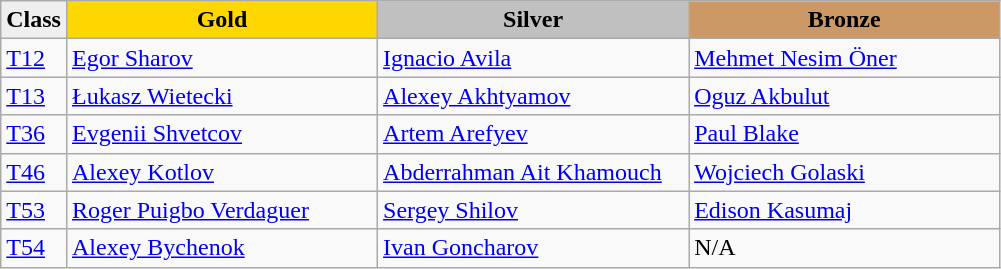<table class="wikitable" style="text-align:left">
<tr align="center">
<td bgcolor=efefef><strong>Class</strong></td>
<td width=200 bgcolor=gold><strong>Gold</strong></td>
<td width=200 bgcolor=silver><strong>Silver</strong></td>
<td width=200 bgcolor=CC9966><strong>Bronze</strong></td>
</tr>
<tr>
<td><a href='#'>T12</a></td>
<td><a href='#'>Egor Sharov</a><br></td>
<td><a href='#'>Ignacio Avila</a><br></td>
<td><a href='#'>Mehmet Nesim Öner</a><br></td>
</tr>
<tr>
<td><a href='#'>T13</a></td>
<td><a href='#'>Łukasz Wietecki</a><br></td>
<td><a href='#'>Alexey Akhtyamov</a><br></td>
<td><a href='#'>Oguz Akbulut</a><br></td>
</tr>
<tr>
<td><a href='#'>T36</a></td>
<td><a href='#'>Evgenii Shvetcov</a><br></td>
<td><a href='#'>Artem Arefyev</a><br></td>
<td><a href='#'>Paul Blake</a><br></td>
</tr>
<tr>
<td><a href='#'>T46</a></td>
<td><a href='#'>Alexey Kotlov</a><br></td>
<td><a href='#'>Abderrahman Ait Khamouch</a><br></td>
<td><a href='#'>Wojciech Golaski</a><br></td>
</tr>
<tr>
<td><a href='#'>T53</a></td>
<td><a href='#'>Roger Puigbo Verdaguer</a><br></td>
<td><a href='#'>Sergey Shilov</a><br></td>
<td><a href='#'>Edison Kasumaj</a><br></td>
</tr>
<tr>
<td><a href='#'>T54</a></td>
<td><a href='#'>Alexey Bychenok</a><br></td>
<td><a href='#'>Ivan Goncharov</a><br></td>
<td>N/A</td>
</tr>
</table>
